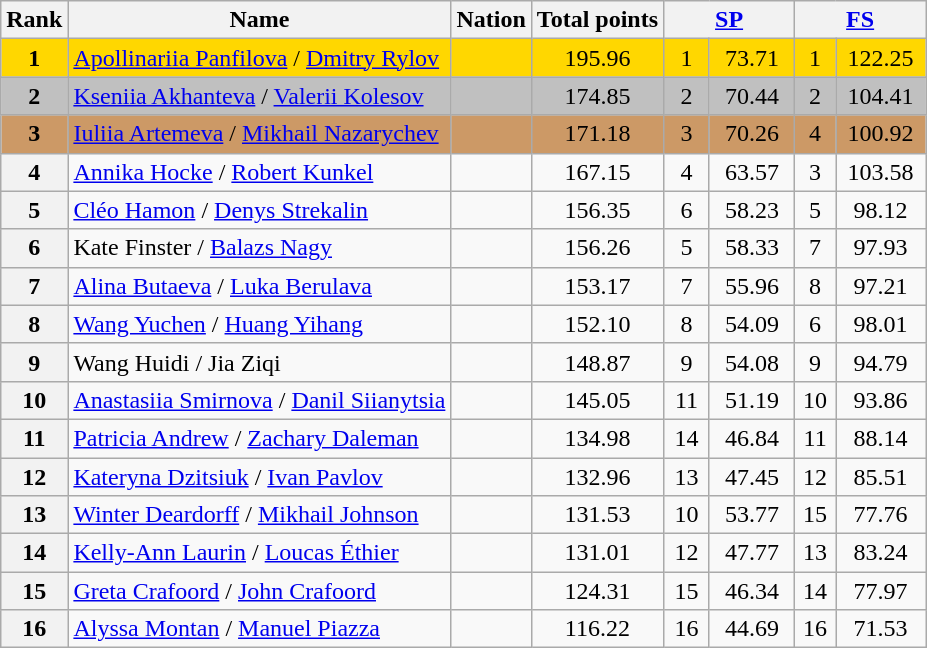<table class="wikitable sortable">
<tr>
<th>Rank</th>
<th>Name</th>
<th>Nation</th>
<th>Total points</th>
<th colspan="2" width="80px"><a href='#'>SP</a></th>
<th colspan="2" width="80px"><a href='#'>FS</a></th>
</tr>
<tr bgcolor="gold">
<td align="center"><strong>1</strong></td>
<td><a href='#'>Apollinariia Panfilova</a> / <a href='#'>Dmitry Rylov</a></td>
<td></td>
<td align="center">195.96</td>
<td align="center">1</td>
<td align="center">73.71</td>
<td align="center">1</td>
<td align="center">122.25</td>
</tr>
<tr bgcolor="silver">
<td align="center"><strong>2</strong></td>
<td><a href='#'>Kseniia Akhanteva</a> / <a href='#'>Valerii Kolesov</a></td>
<td></td>
<td align="center">174.85</td>
<td align="center">2</td>
<td align="center">70.44</td>
<td align="center">2</td>
<td align="center">104.41</td>
</tr>
<tr bgcolor="cc9966">
<td align="center"><strong>3</strong></td>
<td><a href='#'>Iuliia Artemeva</a> / <a href='#'>Mikhail Nazarychev</a></td>
<td></td>
<td align="center">171.18</td>
<td align="center">3</td>
<td align="center">70.26</td>
<td align="center">4</td>
<td align="center">100.92</td>
</tr>
<tr>
<th>4</th>
<td><a href='#'>Annika Hocke</a> / <a href='#'>Robert Kunkel</a></td>
<td></td>
<td align="center">167.15</td>
<td align="center">4</td>
<td align="center">63.57</td>
<td align="center">3</td>
<td align="center">103.58</td>
</tr>
<tr>
<th>5</th>
<td><a href='#'>Cléo Hamon</a> / <a href='#'>Denys Strekalin</a></td>
<td></td>
<td align="center">156.35</td>
<td align="center">6</td>
<td align="center">58.23</td>
<td align="center">5</td>
<td align="center">98.12</td>
</tr>
<tr>
<th>6</th>
<td>Kate Finster / <a href='#'>Balazs Nagy</a></td>
<td></td>
<td align="center">156.26</td>
<td align="center">5</td>
<td align="center">58.33</td>
<td align="center">7</td>
<td align="center">97.93</td>
</tr>
<tr>
<th>7</th>
<td><a href='#'>Alina Butaeva</a> / <a href='#'>Luka Berulava</a></td>
<td></td>
<td align="center">153.17</td>
<td align="center">7</td>
<td align="center">55.96</td>
<td align="center">8</td>
<td align="center">97.21</td>
</tr>
<tr>
<th>8</th>
<td><a href='#'>Wang Yuchen</a> / <a href='#'>Huang Yihang</a></td>
<td></td>
<td align="center">152.10</td>
<td align="center">8</td>
<td align="center">54.09</td>
<td align="center">6</td>
<td align="center">98.01</td>
</tr>
<tr>
<th>9</th>
<td>Wang Huidi / Jia Ziqi</td>
<td></td>
<td align="center">148.87</td>
<td align="center">9</td>
<td align="center">54.08</td>
<td align="center">9</td>
<td align="center">94.79</td>
</tr>
<tr>
<th>10</th>
<td><a href='#'>Anastasiia Smirnova</a> / <a href='#'>Danil Siianytsia</a></td>
<td></td>
<td align="center">145.05</td>
<td align="center">11</td>
<td align="center">51.19</td>
<td align="center">10</td>
<td align="center">93.86</td>
</tr>
<tr>
<th>11</th>
<td><a href='#'>Patricia Andrew</a> / <a href='#'>Zachary Daleman</a></td>
<td></td>
<td align="center">134.98</td>
<td align="center">14</td>
<td align="center">46.84</td>
<td align="center">11</td>
<td align="center">88.14</td>
</tr>
<tr>
<th>12</th>
<td><a href='#'>Kateryna Dzitsiuk</a> / <a href='#'>Ivan Pavlov</a></td>
<td></td>
<td align="center">132.96</td>
<td align="center">13</td>
<td align="center">47.45</td>
<td align="center">12</td>
<td align="center">85.51</td>
</tr>
<tr>
<th>13</th>
<td><a href='#'>Winter Deardorff</a> / <a href='#'>Mikhail Johnson</a></td>
<td></td>
<td align="center">131.53</td>
<td align="center">10</td>
<td align="center">53.77</td>
<td align="center">15</td>
<td align="center">77.76</td>
</tr>
<tr>
<th>14</th>
<td><a href='#'>Kelly-Ann Laurin</a> / <a href='#'>Loucas Éthier</a></td>
<td></td>
<td align="center">131.01</td>
<td align="center">12</td>
<td align="center">47.77</td>
<td align="center">13</td>
<td align="center">83.24</td>
</tr>
<tr>
<th>15</th>
<td><a href='#'>Greta Crafoord</a> / <a href='#'>John Crafoord</a></td>
<td></td>
<td align="center">124.31</td>
<td align="center">15</td>
<td align="center">46.34</td>
<td align="center">14</td>
<td align="center">77.97</td>
</tr>
<tr>
<th>16</th>
<td><a href='#'>Alyssa Montan</a> / <a href='#'>Manuel Piazza</a></td>
<td></td>
<td align="center">116.22</td>
<td align="center">16</td>
<td align="center">44.69</td>
<td align="center">16</td>
<td align="center">71.53</td>
</tr>
</table>
